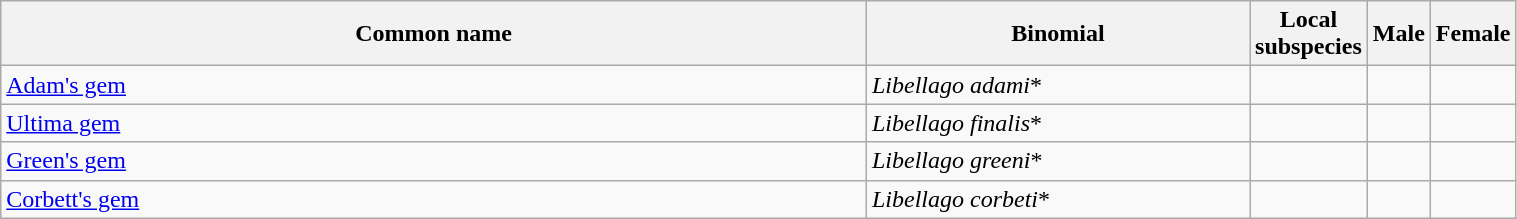<table width=80% class="wikitable">
<tr>
<th width=70%>Common name</th>
<th width=100%>Binomial</th>
<th width=20%>Local subspecies</th>
<th width=20%>Male</th>
<th width=20%>Female</th>
</tr>
<tr>
<td><a href='#'>Adam's gem</a></td>
<td><em>Libellago adami</em>*</td>
<td></td>
<td></td>
<td></td>
</tr>
<tr>
<td><a href='#'>Ultima gem</a></td>
<td><em>Libellago finalis</em>*</td>
<td></td>
<td></td>
<td></td>
</tr>
<tr>
<td><a href='#'>Green's gem</a></td>
<td><em>Libellago greeni</em>*</td>
<td></td>
<td></td>
<td></td>
</tr>
<tr>
<td><a href='#'>Corbett's gem</a></td>
<td><em>Libellago corbeti</em>*</td>
<td></td>
<td></td>
<td></td>
</tr>
</table>
